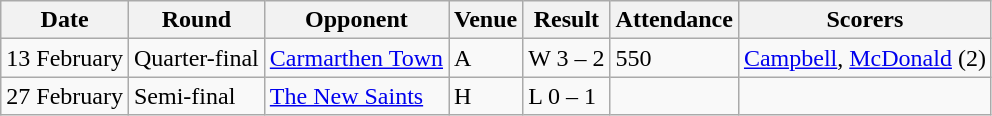<table class="wikitable">
<tr>
<th>Date</th>
<th>Round</th>
<th>Opponent</th>
<th>Venue</th>
<th>Result</th>
<th>Attendance</th>
<th>Scorers</th>
</tr>
<tr>
<td>13 February</td>
<td>Quarter-final</td>
<td><a href='#'>Carmarthen Town</a></td>
<td>A</td>
<td>W 3 – 2</td>
<td>550</td>
<td><a href='#'>Campbell</a>, <a href='#'>McDonald</a> (2)</td>
</tr>
<tr>
<td>27 February</td>
<td>Semi-final</td>
<td><a href='#'>The New Saints</a></td>
<td>H</td>
<td>L 0 – 1</td>
<td></td>
<td></td>
</tr>
</table>
